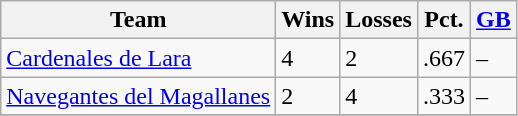<table class="wikitable">
<tr>
<th>Team</th>
<th>Wins</th>
<th>Losses</th>
<th>Pct.</th>
<th><a href='#'>GB</a></th>
</tr>
<tr>
<td><a href='#'>Cardenales de Lara</a></td>
<td>4</td>
<td>2</td>
<td>.667</td>
<td>–</td>
</tr>
<tr>
<td><a href='#'>Navegantes del Magallanes</a></td>
<td>2</td>
<td>4</td>
<td>.333</td>
<td>–</td>
</tr>
<tr>
</tr>
</table>
